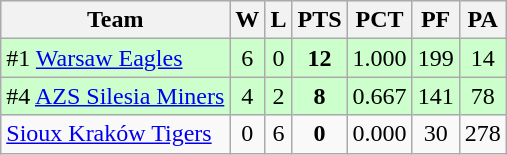<table class="wikitable" border="1">
<tr style="background:#efefef;">
<th>Team</th>
<th>W</th>
<th>L</th>
<th>PTS</th>
<th>PCT</th>
<th>PF</th>
<th>PA</th>
</tr>
<tr style="text-align:center; background:#cfc;">
<td align="left">#1 <a href='#'>Warsaw Eagles</a></td>
<td>6</td>
<td>0</td>
<td><strong>12</strong></td>
<td>1.000</td>
<td>199</td>
<td>14</td>
</tr>
<tr style="text-align:center; background:#cfc;">
<td align="left">#4 <a href='#'>AZS Silesia Miners</a></td>
<td>4</td>
<td>2</td>
<td><strong>8</strong></td>
<td>0.667</td>
<td>141</td>
<td>78</td>
</tr>
<tr style="text-align:center;">
<td align="left"><a href='#'>Sioux Kraków Tigers</a></td>
<td>0</td>
<td>6</td>
<td><strong>0</strong></td>
<td>0.000</td>
<td>30</td>
<td>278</td>
</tr>
</table>
